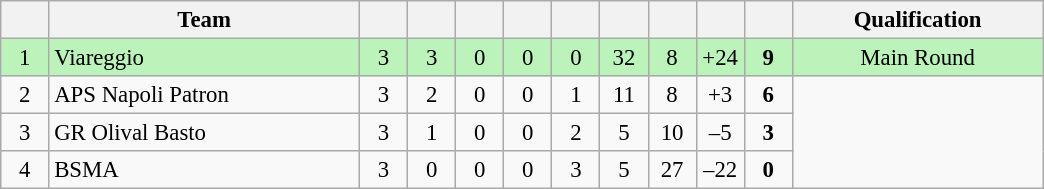<table class="wikitable" style="font-size: 95%">
<tr>
<th width="25"></th>
<th width="200">Team</th>
<th width="25"></th>
<th width="25"></th>
<th width="25"></th>
<th width="25"></th>
<th width="25"></th>
<th width="25"></th>
<th width="25"></th>
<th width="25"></th>
<th width="25"></th>
<th width="160">Qualification</th>
</tr>
<tr align=center bgcolor=#bbf3bb>
<td>1</td>
<td align=left> Viareggio</td>
<td>3</td>
<td>3</td>
<td>0</td>
<td>0</td>
<td>0</td>
<td>32</td>
<td>8</td>
<td>+24</td>
<td><strong>9</strong></td>
<td>Main Round</td>
</tr>
<tr align=center>
<td>2</td>
<td align=left> APS Napoli Patron</td>
<td>3</td>
<td>2</td>
<td>0</td>
<td>0</td>
<td>1</td>
<td>11</td>
<td>8</td>
<td>+3</td>
<td><strong>6</strong></td>
<td rowspan=3></td>
</tr>
<tr align=center>
<td>3</td>
<td align=left> GR Olival Basto</td>
<td>3</td>
<td>1</td>
<td>0</td>
<td>0</td>
<td>2</td>
<td>5</td>
<td>10</td>
<td>–5</td>
<td><strong>3</strong></td>
</tr>
<tr align=center>
<td>4</td>
<td align=left> BSMA</td>
<td>3</td>
<td>0</td>
<td>0</td>
<td>0</td>
<td>3</td>
<td>5</td>
<td>27</td>
<td>–22</td>
<td><strong>0</strong></td>
</tr>
</table>
